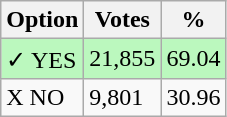<table class="wikitable">
<tr>
<th>Option</th>
<th>Votes</th>
<th>%</th>
</tr>
<tr>
<td style=background:#bbf8be>✓ YES</td>
<td style=background:#bbf8be>21,855</td>
<td style=background:#bbf8be>69.04</td>
</tr>
<tr>
<td>X NO</td>
<td>9,801</td>
<td>30.96</td>
</tr>
</table>
